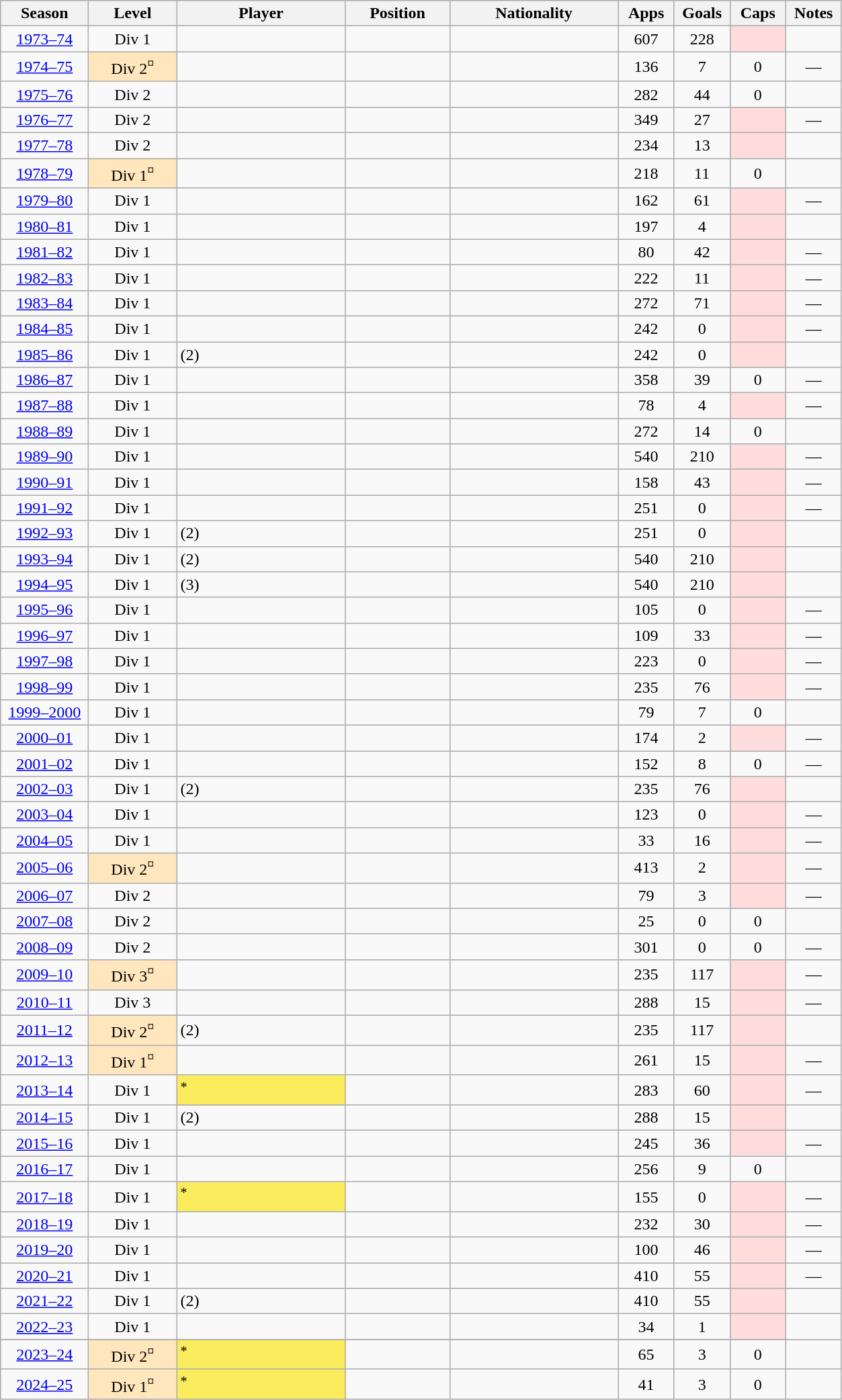<table class="wikitable sortable" style="text-align:center;">
<tr>
<th scope="col" style="width:5em;">Season</th>
<th scope="col" style="width:5em;">Level</th>
<th scope="col" style="width:10em;">Player</th>
<th scope="col" style="width:6em;">Position</th>
<th scope="col" style="width:10em;">Nationality</th>
<th scope="col" style="width:3em;">Apps</th>
<th scope="col" style="width:3em;">Goals</th>
<th scope="col" style="width:3em;">Caps</th>
<th scope="col" style="width:3em;" class="unsortable">Notes</th>
</tr>
<tr>
<td><a href='#'>1973–74</a></td>
<td>Div 1</td>
<td align=left></td>
<td align=left></td>
<td align=left></td>
<td>607</td>
<td>228</td>
<td bgcolor=#FFDDDD></td>
<td></td>
</tr>
<tr>
<td><a href='#'>1974–75</a></td>
<td bgcolor=#FFE6BD>Div 2<sup>¤</sup></td>
<td align=left></td>
<td align=left></td>
<td align=left></td>
<td>136</td>
<td>7</td>
<td>0</td>
<td>—</td>
</tr>
<tr>
<td><a href='#'>1975–76</a></td>
<td>Div 2</td>
<td align=left></td>
<td align=left></td>
<td align=left></td>
<td>282</td>
<td>44</td>
<td>0</td>
<td></td>
</tr>
<tr>
<td><a href='#'>1976–77</a></td>
<td>Div 2</td>
<td align=left></td>
<td align=left></td>
<td align=left></td>
<td>349</td>
<td>27</td>
<td bgcolor=#FFDDDD></td>
<td>—</td>
</tr>
<tr>
<td><a href='#'>1977–78</a></td>
<td>Div 2</td>
<td align=left></td>
<td align=left></td>
<td align=left></td>
<td>234</td>
<td>13</td>
<td bgcolor=#FFDDDD></td>
<td></td>
</tr>
<tr>
<td><a href='#'>1978–79</a></td>
<td bgcolor=#FFE6BD>Div 1<sup>¤</sup></td>
<td align=left></td>
<td align=left></td>
<td align=left></td>
<td>218</td>
<td>11</td>
<td>0</td>
<td></td>
</tr>
<tr>
<td><a href='#'>1979–80</a></td>
<td>Div 1</td>
<td align=left></td>
<td align=left></td>
<td align=left></td>
<td>162</td>
<td>61</td>
<td bgcolor=#FFDDDD></td>
<td>—</td>
</tr>
<tr>
<td><a href='#'>1980–81</a></td>
<td>Div 1</td>
<td align=left></td>
<td align=left></td>
<td align=left></td>
<td>197</td>
<td>4</td>
<td bgcolor=#FFDDDD></td>
<td></td>
</tr>
<tr>
<td><a href='#'>1981–82</a></td>
<td>Div 1</td>
<td align=left></td>
<td align=left></td>
<td align=left></td>
<td>80</td>
<td>42</td>
<td bgcolor=#FFDDDD></td>
<td>—</td>
</tr>
<tr>
<td><a href='#'>1982–83</a></td>
<td>Div 1</td>
<td align=left></td>
<td align=left></td>
<td align=left></td>
<td>222</td>
<td>11</td>
<td bgcolor=#FFDDDD></td>
<td>—</td>
</tr>
<tr>
<td><a href='#'>1983–84</a></td>
<td>Div 1</td>
<td align=left></td>
<td align=left></td>
<td align=left></td>
<td>272</td>
<td>71</td>
<td bgcolor=#FFDDDD></td>
<td>—</td>
</tr>
<tr>
<td><a href='#'>1984–85</a></td>
<td>Div 1</td>
<td align=left></td>
<td align=left></td>
<td align=left></td>
<td>242</td>
<td>0</td>
<td bgcolor=#FFDDDD></td>
<td>—</td>
</tr>
<tr>
<td><a href='#'>1985–86</a></td>
<td>Div 1</td>
<td align=left> (2)</td>
<td align=left></td>
<td align=left></td>
<td>242</td>
<td>0</td>
<td bgcolor=#FFDDDD></td>
<td></td>
</tr>
<tr>
<td><a href='#'>1986–87</a></td>
<td>Div 1</td>
<td align=left></td>
<td align=left></td>
<td align=left></td>
<td>358</td>
<td>39</td>
<td>0</td>
<td>—</td>
</tr>
<tr>
<td><a href='#'>1987–88</a></td>
<td>Div 1</td>
<td align=left></td>
<td align=left></td>
<td align=left></td>
<td>78</td>
<td>4</td>
<td bgcolor=#FFDDDD></td>
<td>—</td>
</tr>
<tr>
<td><a href='#'>1988–89</a></td>
<td>Div 1</td>
<td align=left></td>
<td align=left></td>
<td align=left></td>
<td>272</td>
<td>14</td>
<td>0</td>
<td></td>
</tr>
<tr>
<td><a href='#'>1989–90</a></td>
<td>Div 1</td>
<td align=left></td>
<td align=left></td>
<td align=left></td>
<td>540</td>
<td>210</td>
<td bgcolor=#FFDDDD></td>
<td>—</td>
</tr>
<tr>
<td><a href='#'>1990–91</a></td>
<td>Div 1</td>
<td align=left></td>
<td align=left></td>
<td align=left></td>
<td>158</td>
<td>43</td>
<td bgcolor=#FFDDDD></td>
<td>—</td>
</tr>
<tr>
<td><a href='#'>1991–92</a></td>
<td>Div 1</td>
<td align=left></td>
<td align=left></td>
<td align=left></td>
<td>251</td>
<td>0</td>
<td bgcolor=#FFDDDD></td>
<td>—</td>
</tr>
<tr>
<td><a href='#'>1992–93</a></td>
<td>Div 1</td>
<td align=left> (2)</td>
<td align=left></td>
<td align=left></td>
<td>251</td>
<td>0</td>
<td bgcolor=#FFDDDD></td>
<td></td>
</tr>
<tr>
<td><a href='#'>1993–94</a></td>
<td>Div 1</td>
<td align=left> (2)</td>
<td align=left></td>
<td align=left></td>
<td>540</td>
<td>210</td>
<td bgcolor=#FFDDDD></td>
<td></td>
</tr>
<tr>
<td><a href='#'>1994–95</a></td>
<td>Div 1</td>
<td align=left> (3)</td>
<td align=left></td>
<td align=left></td>
<td>540</td>
<td>210</td>
<td bgcolor=#FFDDDD></td>
<td></td>
</tr>
<tr>
<td><a href='#'>1995–96</a></td>
<td>Div 1</td>
<td align=left></td>
<td align=left></td>
<td align=left></td>
<td>105</td>
<td>0</td>
<td bgcolor=#FFDDDD></td>
<td>—</td>
</tr>
<tr>
<td><a href='#'>1996–97</a></td>
<td>Div 1</td>
<td align=left></td>
<td align=left></td>
<td align=left></td>
<td>109</td>
<td>33</td>
<td bgcolor=#FFDDDD></td>
<td>—</td>
</tr>
<tr>
<td><a href='#'>1997–98</a></td>
<td>Div 1</td>
<td align=left></td>
<td align=left></td>
<td align=left></td>
<td>223</td>
<td>0</td>
<td bgcolor=#FFDDDD></td>
<td>—</td>
</tr>
<tr>
<td><a href='#'>1998–99</a></td>
<td>Div 1</td>
<td align=left></td>
<td align=left></td>
<td align=left></td>
<td>235</td>
<td>76</td>
<td bgcolor=#FFDDDD></td>
<td>—</td>
</tr>
<tr>
<td><a href='#'>1999–2000</a></td>
<td>Div 1</td>
<td align=left></td>
<td align=left></td>
<td align=left></td>
<td>79</td>
<td>7</td>
<td>0</td>
<td></td>
</tr>
<tr>
<td><a href='#'>2000–01</a></td>
<td>Div 1</td>
<td align=left></td>
<td align=left></td>
<td align=left></td>
<td>174</td>
<td>2</td>
<td bgcolor=#FFDDDD></td>
<td>—</td>
</tr>
<tr>
<td><a href='#'>2001–02</a></td>
<td>Div 1</td>
<td align=left></td>
<td align=left></td>
<td align=left></td>
<td>152</td>
<td>8</td>
<td>0</td>
<td>—</td>
</tr>
<tr>
<td><a href='#'>2002–03</a></td>
<td>Div 1</td>
<td align=left> (2)</td>
<td align=left></td>
<td align=left></td>
<td>235</td>
<td>76</td>
<td bgcolor=#FFDDDD></td>
<td></td>
</tr>
<tr>
<td><a href='#'>2003–04</a></td>
<td>Div 1</td>
<td align=left></td>
<td align=left></td>
<td align=left></td>
<td>123</td>
<td>0</td>
<td bgcolor=#FFDDDD></td>
<td>—</td>
</tr>
<tr>
<td><a href='#'>2004–05</a></td>
<td>Div 1</td>
<td align=left></td>
<td align=left></td>
<td align=left></td>
<td>33</td>
<td>16</td>
<td bgcolor=#FFDDDD></td>
<td>—</td>
</tr>
<tr>
<td><a href='#'>2005–06</a></td>
<td bgcolor=#FFE6BD>Div 2<sup>¤</sup></td>
<td align=left></td>
<td align=left></td>
<td align=left></td>
<td>413</td>
<td>2</td>
<td bgcolor=#FFDDDD></td>
<td>—</td>
</tr>
<tr>
<td><a href='#'>2006–07</a></td>
<td>Div 2</td>
<td align=left></td>
<td align=left></td>
<td align=left></td>
<td>79</td>
<td>3</td>
<td bgcolor=#FFDDDD></td>
<td>—</td>
</tr>
<tr>
<td><a href='#'>2007–08</a></td>
<td>Div 2</td>
<td align=left></td>
<td align=left></td>
<td align=left></td>
<td>25</td>
<td>0</td>
<td>0</td>
<td></td>
</tr>
<tr>
<td><a href='#'>2008–09</a></td>
<td>Div 2</td>
<td align=left></td>
<td align=left></td>
<td align=left></td>
<td>301</td>
<td>0</td>
<td>0</td>
<td>—</td>
</tr>
<tr>
<td><a href='#'>2009–10</a></td>
<td bgcolor=#FFE6BD>Div 3<sup>¤</sup></td>
<td align=left></td>
<td align=left></td>
<td align=left></td>
<td>235</td>
<td>117</td>
<td bgcolor=#FFDDDD></td>
<td>—</td>
</tr>
<tr>
<td><a href='#'>2010–11</a></td>
<td>Div 3</td>
<td align=left></td>
<td align=left></td>
<td align=left></td>
<td>288</td>
<td>15</td>
<td bgcolor=#FFDDDD></td>
<td>—</td>
</tr>
<tr>
<td><a href='#'>2011–12</a></td>
<td bgcolor=#FFE6BD>Div 2<sup>¤</sup></td>
<td align=left> (2)</td>
<td align=left></td>
<td align=left></td>
<td>235</td>
<td>117</td>
<td bgcolor=#FFDDDD></td>
<td></td>
</tr>
<tr>
<td><a href='#'>2012–13</a></td>
<td bgcolor=#FFE6BD>Div 1<sup>¤</sup></td>
<td align=left></td>
<td align=left></td>
<td align=left></td>
<td>261</td>
<td>15</td>
<td bgcolor=#FFDDDD></td>
<td>—</td>
</tr>
<tr>
<td><a href='#'>2013–14</a></td>
<td>Div 1</td>
<td align=left bgcolor=#FBEC5D><sup>*</sup></td>
<td align=left></td>
<td align=left></td>
<td>283</td>
<td>60</td>
<td bgcolor=#FFDDDD></td>
<td>—</td>
</tr>
<tr>
<td><a href='#'>2014–15</a></td>
<td>Div 1</td>
<td align=left> (2)</td>
<td align=left></td>
<td align=left></td>
<td>288</td>
<td>15</td>
<td bgcolor=#FFDDDD></td>
<td></td>
</tr>
<tr>
<td><a href='#'>2015–16</a></td>
<td>Div 1</td>
<td align=left></td>
<td align=left></td>
<td align=left></td>
<td>245</td>
<td>36</td>
<td bgcolor=#FFDDDD></td>
<td>—</td>
</tr>
<tr>
<td><a href='#'>2016–17</a></td>
<td>Div 1</td>
<td align=left></td>
<td align=left></td>
<td align=left></td>
<td>256</td>
<td>9</td>
<td>0</td>
<td></td>
</tr>
<tr>
<td><a href='#'>2017–18</a></td>
<td>Div 1</td>
<td align=left bgcolor=#FBEC5D><sup>*</sup></td>
<td align=left></td>
<td align=left></td>
<td>155</td>
<td>0</td>
<td bgcolor=#FFDDDD></td>
<td>—</td>
</tr>
<tr>
<td><a href='#'>2018–19</a></td>
<td>Div 1</td>
<td align=left></td>
<td align=left></td>
<td align=left></td>
<td>232</td>
<td>30</td>
<td bgcolor=#FFDDDD></td>
<td>—</td>
</tr>
<tr>
<td><a href='#'>2019–20</a></td>
<td>Div 1</td>
<td align=left></td>
<td align=left></td>
<td align=left></td>
<td>100</td>
<td>46</td>
<td bgcolor=#FFDDDD></td>
<td>—</td>
</tr>
<tr>
<td><a href='#'>2020–21</a></td>
<td>Div 1</td>
<td align=left></td>
<td align=left></td>
<td align=left></td>
<td>410</td>
<td>55</td>
<td bgcolor=#FFDDDD></td>
<td>—</td>
</tr>
<tr>
<td><a href='#'>2021–22</a></td>
<td>Div 1</td>
<td align=left> (2)</td>
<td align=left></td>
<td align=left></td>
<td>410</td>
<td>55</td>
<td bgcolor=#FFDDDD></td>
<td></td>
</tr>
<tr>
<td><a href='#'>2022–23</a></td>
<td>Div 1</td>
<td align=left></td>
<td align=left></td>
<td align=left></td>
<td>34</td>
<td>1</td>
<td bgcolor=#FFDDDD></td>
</tr>
<tr>
</tr>
<tr>
<td><a href='#'>2023–24</a></td>
<td bgcolor=#FFE6BD>Div 2<sup>¤</sup></td>
<td align=left bgcolor=#FBEC5D><sup>*</sup></td>
<td align=left></td>
<td align=left></td>
<td>65</td>
<td>3</td>
<td>0</td>
<td></td>
</tr>
<tr>
<td><a href='#'>2024–25</a></td>
<td bgcolor=#FFE6BD>Div 1<sup>¤</sup></td>
<td align=left bgcolor=#FBEC5D><sup>*</sup></td>
<td align=left></td>
<td align=left></td>
<td>41</td>
<td>3</td>
<td>0</td>
<td></td>
</tr>
</table>
